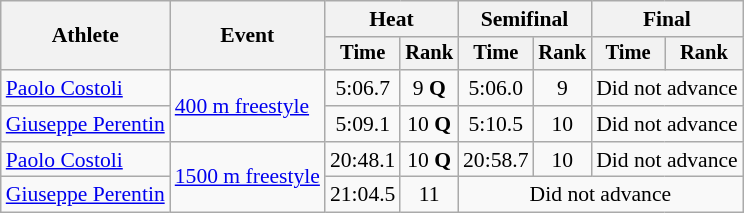<table class=wikitable style="font-size:90%;">
<tr>
<th rowspan=2>Athlete</th>
<th rowspan=2>Event</th>
<th colspan=2>Heat</th>
<th colspan=2>Semifinal</th>
<th colspan=2>Final</th>
</tr>
<tr style="font-size:95%">
<th>Time</th>
<th>Rank</th>
<th>Time</th>
<th>Rank</th>
<th>Time</th>
<th>Rank</th>
</tr>
<tr align=center>
<td align=left><a href='#'>Paolo Costoli</a></td>
<td rowspan=2 align=left><a href='#'>400 m freestyle</a></td>
<td>5:06.7</td>
<td>9 <strong>Q</strong></td>
<td>5:06.0</td>
<td>9</td>
<td colspan=2>Did not advance</td>
</tr>
<tr align=center>
<td align=left><a href='#'>Giuseppe Perentin</a></td>
<td>5:09.1</td>
<td>10 <strong>Q</strong></td>
<td>5:10.5</td>
<td>10</td>
<td colspan=2>Did not advance</td>
</tr>
<tr align=center>
<td align=left><a href='#'>Paolo Costoli</a></td>
<td rowspan=2 align=left><a href='#'>1500 m freestyle</a></td>
<td>20:48.1</td>
<td>10 <strong>Q</strong></td>
<td>20:58.7</td>
<td>10</td>
<td colspan=2>Did not advance</td>
</tr>
<tr align=center>
<td align=left><a href='#'>Giuseppe Perentin</a></td>
<td>21:04.5</td>
<td>11</td>
<td colspan=4>Did not advance</td>
</tr>
</table>
